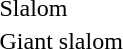<table>
<tr>
<td>Slalom<br></td>
<td></td>
<td></td>
<td></td>
</tr>
<tr>
<td>Giant slalom<br></td>
<td></td>
<td></td>
<td></td>
</tr>
</table>
